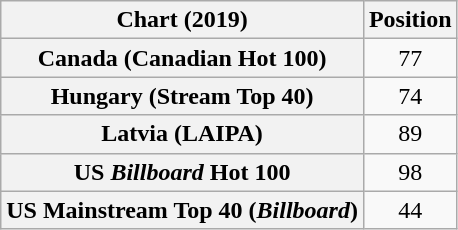<table class="wikitable sortable plainrowheaders" style="text-align:center">
<tr>
<th scope="col">Chart (2019)</th>
<th scope="col">Position</th>
</tr>
<tr>
<th scope="row">Canada (Canadian Hot 100)</th>
<td>77</td>
</tr>
<tr>
<th scope="row">Hungary (Stream Top 40)</th>
<td>74</td>
</tr>
<tr>
<th scope="row">Latvia (LAIPA)</th>
<td>89</td>
</tr>
<tr>
<th scope="row">US <em>Billboard</em> Hot 100</th>
<td>98</td>
</tr>
<tr>
<th scope="row">US Mainstream Top 40 (<em>Billboard</em>)</th>
<td>44</td>
</tr>
</table>
